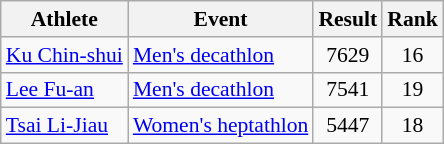<table class="wikitable" style="font-size:90%; text-align:center">
<tr>
<th>Athlete</th>
<th>Event</th>
<th>Result</th>
<th>Rank</th>
</tr>
<tr>
<td align="left"><a href='#'>Ku Chin-shui</a></td>
<td align="left"><a href='#'>Men's decathlon</a></td>
<td>7629</td>
<td>16</td>
</tr>
<tr>
<td align="left"><a href='#'>Lee Fu-an</a></td>
<td align="left"><a href='#'>Men's decathlon</a></td>
<td>7541</td>
<td>19</td>
</tr>
<tr>
<td align="left"><a href='#'>Tsai Li-Jiau</a></td>
<td align="left"><a href='#'>Women's heptathlon</a></td>
<td>5447</td>
<td>18</td>
</tr>
</table>
